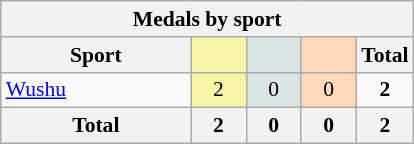<table class="wikitable" style="font-size:90%; text-align:center;">
<tr>
<th colspan=5>Medals by sport</th>
</tr>
<tr>
<th width=120>Sport</th>
<th scope="col" width=30 style="background:#F7F6A8;"></th>
<th scope="col" width=30 style="background:#DCE5E5;"></th>
<th scope="col" width=30 style="background:#FFDAB9;"></th>
<th width=30>Total</th>
</tr>
<tr>
<td align=left><a href='#'>Wushu</a></td>
<td style="background:#F7F6A8;">2</td>
<td style="background:#DCE5E5;">0</td>
<td style="background:#FFDAB9;">0</td>
<td><strong>2</strong></td>
</tr>
<tr class="sortbottom">
<th>Total</th>
<th>2</th>
<th>0</th>
<th>0</th>
<th>2</th>
</tr>
</table>
